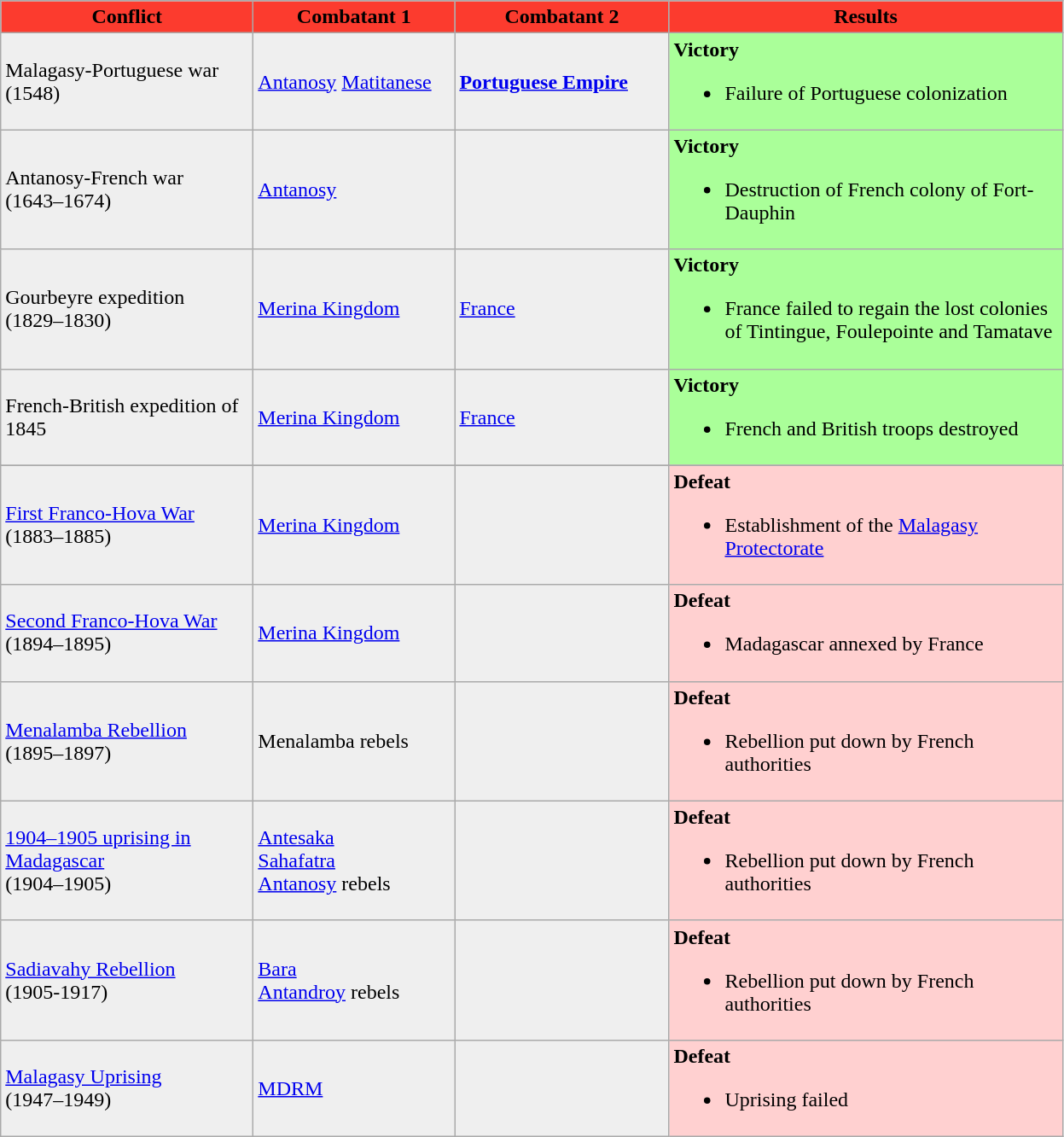<table class="wikitable">
<tr>
<th style="background:#FC3B2E" rowspan="1" width=190px><span>Conflict</span></th>
<th style="background:#FC3B2E" rowspan="1" width=150px><span>Combatant 1</span></th>
<th style="background:#FC3B2E" rowspan="1" width=160px><span>Combatant 2</span></th>
<th style="background:#FC3B2E" rowspan="1" width=300px><span>Results</span></th>
</tr>
<tr>
<td style="background:#efefef">Malagasy-Portuguese war <br>(1548)</td>
<td style="background:#efefef"><a href='#'>Antanosy</a> <a href='#'>Matitanese</a></td>
<td style="background:#efefef"><strong> <a href='#'>Portuguese Empire</a></strong></td>
<td style="background:#AF9"><strong>Victory</strong><br><ul><li>Failure of Portuguese colonization</li></ul></td>
</tr>
<tr>
<td style="background:#efefef">Antanosy-French war <br>(1643–1674)</td>
<td style="background:#efefef"><a href='#'>Antanosy</a></td>
<td style="background:#efefef"></td>
<td style="background:#AF9"><strong>Victory</strong><br><ul><li>Destruction of French colony of Fort-Dauphin</li></ul></td>
</tr>
<tr>
<td style="background:#efefef">Gourbeyre expedition<br>(1829–1830)</td>
<td style="background:#efefef"> <a href='#'>Merina Kingdom</a></td>
<td style="background:#efefef"> <a href='#'>France</a></td>
<td style="background:#AF9"><strong>Victory</strong><br><ul><li>France failed to regain the lost colonies of Tintingue, Foulepointe and Tamatave</li></ul></td>
</tr>
<tr>
<td style="background:#efefef">French-British expedition of 1845</td>
<td style="background:#efefef"> <a href='#'>Merina Kingdom</a></td>
<td style="background:#efefef"> <a href='#'>France</a><br></td>
<td style="background:#AF9"><strong>Victory</strong><br><ul><li>French and British troops destroyed</li></ul></td>
</tr>
<tr>
</tr>
<tr>
<td style="background:#efefef"><a href='#'>First Franco-Hova War</a><br>(1883–1885)</td>
<td style="background:#efefef"> <a href='#'>Merina Kingdom</a></td>
<td style="background:#efefef"></td>
<td style="background:#FFD0D0"><strong>Defeat</strong><br><ul><li>Establishment of the <a href='#'>Malagasy Protectorate</a></li></ul></td>
</tr>
<tr>
<td style="background:#efefef"><a href='#'>Second Franco-Hova War</a><br>(1894–1895)</td>
<td style="background:#efefef"> <a href='#'>Merina Kingdom</a></td>
<td style="background:#efefef"></td>
<td style="background:#FFD0D0"><strong>Defeat</strong><br><ul><li>Madagascar annexed by France</li></ul></td>
</tr>
<tr>
<td style="background:#efefef"><a href='#'>Menalamba Rebellion</a><br>(1895–1897)</td>
<td style="background:#efefef">Menalamba rebels</td>
<td style="background:#efefef"></td>
<td style="background:#FFD0D0"><strong>Defeat</strong><br><ul><li>Rebellion put down by French authorities</li></ul></td>
</tr>
<tr>
<td style="background:#efefef"><a href='#'>1904–1905 uprising in Madagascar</a><br>(1904–1905)</td>
<td style="background:#efefef"><a href='#'>Antesaka</a><br><a href='#'>Sahafatra</a> <br><a href='#'>Antanosy</a> rebels</td>
<td style="background:#efefef"></td>
<td style="background:#FFD0D0"><strong>Defeat</strong><br><ul><li>Rebellion put down by French authorities</li></ul></td>
</tr>
<tr>
<td style="background:#efefef"><a href='#'>Sadiavahy Rebellion</a><br>(1905-1917)</td>
<td style="background:#efefef"><a href='#'>Bara</a><br><a href='#'>Antandroy</a> rebels</td>
<td style="background:#efefef"></td>
<td style="background:#FFD0D0"><strong>Defeat</strong><br><ul><li>Rebellion put down by French authorities</li></ul></td>
</tr>
<tr>
<td style="background:#efefef"><a href='#'>Malagasy Uprising</a><br>(1947–1949)</td>
<td style="background:#efefef"><a href='#'>MDRM</a></td>
<td style="background:#efefef"></td>
<td style="background:#FFD0D0"><strong>Defeat</strong><br><ul><li>Uprising failed</li></ul></td>
</tr>
</table>
